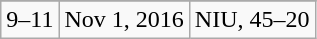<table class="wikitable">
<tr align="center">
</tr>
<tr align="center">
<td>9–11</td>
<td>Nov 1, 2016</td>
<td>NIU, 45–20</td>
</tr>
</table>
